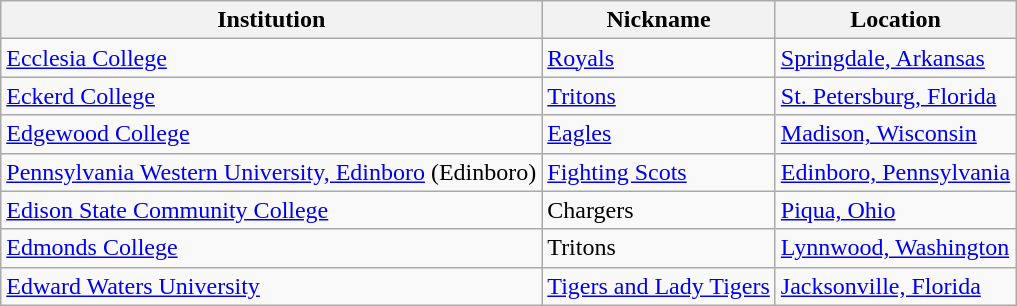<table class="wikitable">
<tr>
<th>Institution</th>
<th>Nickname</th>
<th>Location</th>
</tr>
<tr>
<td><a href='#'>Ecclesia College</a></td>
<td><a href='#'>Royals</a></td>
<td><a href='#'>Springdale, Arkansas</a></td>
</tr>
<tr>
<td><a href='#'>Eckerd College</a></td>
<td><a href='#'>Tritons</a></td>
<td><a href='#'>St. Petersburg, Florida</a></td>
</tr>
<tr>
<td><a href='#'>Edgewood College</a></td>
<td><a href='#'>Eagles</a></td>
<td><a href='#'>Madison, Wisconsin</a></td>
</tr>
<tr>
<td><a href='#'>Pennsylvania Western University, Edinboro</a> (Edinboro)</td>
<td><a href='#'>Fighting Scots</a></td>
<td><a href='#'>Edinboro, Pennsylvania</a></td>
</tr>
<tr>
<td><a href='#'>Edison State Community College</a></td>
<td>Chargers</td>
<td><a href='#'>Piqua, Ohio</a></td>
</tr>
<tr>
<td><a href='#'>Edmonds College</a></td>
<td>Tritons</td>
<td><a href='#'>Lynnwood, Washington</a></td>
</tr>
<tr>
<td><a href='#'>Edward Waters University</a></td>
<td><a href='#'>Tigers and Lady Tigers</a></td>
<td><a href='#'>Jacksonville, Florida</a></td>
</tr>
</table>
